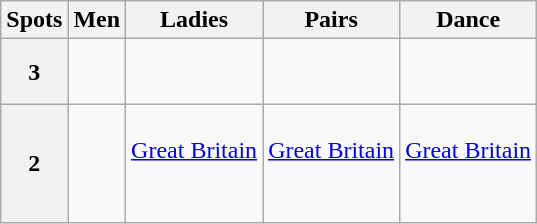<table class="wikitable">
<tr>
<th>Spots</th>
<th>Men</th>
<th>Ladies</th>
<th>Pairs</th>
<th>Dance</th>
</tr>
<tr>
<th>3</th>
<td valign=top> <br> </td>
<td valign=top> <br> </td>
<td valign=top> <br> </td>
<td valign=top> <br>  <br> </td>
</tr>
<tr>
<th>2</th>
<td valign=top> <br>  <br>  <br> </td>
<td valign=top> <br>  <a href='#'>Great Britain</a> <br>  <br>  <br> </td>
<td valign=top> <br>  <a href='#'>Great Britain</a> <br>  <br> </td>
<td valign=top> <br>  <a href='#'>Great Britain</a> <br>  <br> </td>
</tr>
</table>
